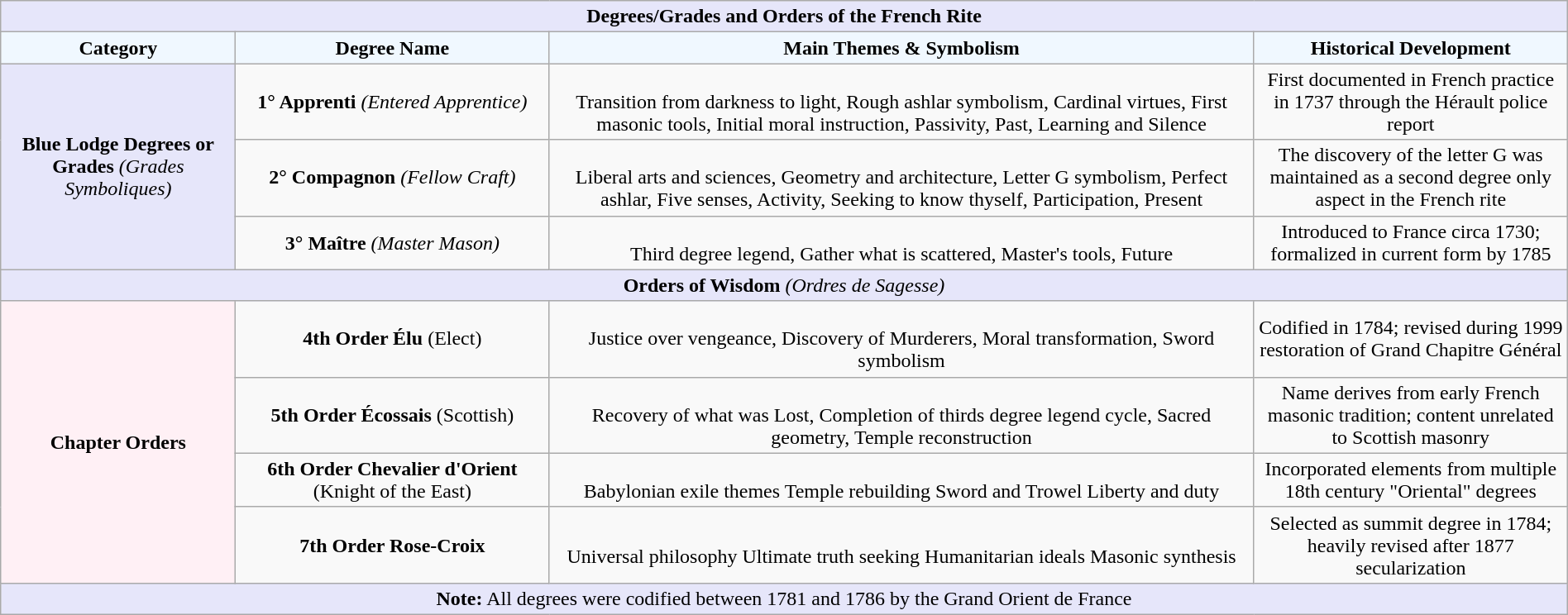<table class="wikitable" style="text-align: center; width: 100%;">
<tr>
<th colspan="4" style="background-color: #E6E6FA;">Degrees/Grades and Orders of the French Rite</th>
</tr>
<tr>
<th style="width: 15%; background-color: #F0F8FF;">Category</th>
<th style="width: 20%; background-color: #F0F8FF;">Degree Name</th>
<th style="width: 45%; background-color: #F0F8FF;">Main Themes & Symbolism</th>
<th style="width: 20%; background-color: #F0F8FF;">Historical Development</th>
</tr>
<tr>
<td rowspan="3" style="background-color: #E6E6FA;"><strong>Blue Lodge Degrees or Grades</strong> <em>(Grades Symboliques)</em></td>
<td><strong>1° Apprenti</strong> <em>(Entered Apprentice)</em></td>
<td><br>Transition from darkness to light,
Rough ashlar symbolism,
Cardinal virtues,
First masonic tools,
Initial moral instruction,
Passivity, Past, Learning and Silence</td>
<td>First documented in French practice in 1737 through the Hérault police report</td>
</tr>
<tr>
<td><strong>2° Compagnon</strong> <em>(Fellow Craft)</em></td>
<td><br>Liberal arts and sciences,
Geometry and architecture,
Letter G symbolism,
Perfect ashlar,
Five senses,
Activity,
Seeking to know thyself,
Participation, Present</td>
<td>The discovery of the letter G was maintained as a second degree only aspect in the French rite </td>
</tr>
<tr>
<td><strong>3° Maître</strong> <em>(Master Mason)</em></td>
<td><br>Third degree legend,
Gather what is scattered,
Master's tools, Future</td>
<td>Introduced to France circa 1730; formalized in current form by 1785</td>
</tr>
<tr>
<td colspan="4" style="background-color: #E6E6FA;"><strong>Orders of Wisdom</strong> <em>(Ordres de Sagesse)</em></td>
</tr>
<tr>
<td rowspan="4" style="background-color: #FFF0F5;"><strong>Chapter Orders</strong></td>
<td><strong>4th Order Élu</strong> (Elect)</td>
<td><br>Justice over vengeance,
Discovery of Murderers,
Moral transformation,
Sword symbolism</td>
<td>Codified in 1784; revised during 1999 restoration of Grand Chapitre Général</td>
</tr>
<tr>
<td><strong>5th Order Écossais</strong> (Scottish)</td>
<td><br>Recovery of what was Lost,
Completion of thirds  degree legend cycle,
Sacred geometry,
Temple reconstruction</td>
<td>Name derives from early French masonic tradition; content unrelated to Scottish masonry</td>
</tr>
<tr>
<td><strong>6th Order Chevalier d'Orient</strong> (Knight of the East)</td>
<td><br>Babylonian exile themes
Temple rebuilding
Sword and Trowel
Liberty and duty</td>
<td>Incorporated elements from multiple 18th century "Oriental" degrees</td>
</tr>
<tr>
<td><strong>7th Order Rose-Croix</strong></td>
<td><br>Universal philosophy
Ultimate truth seeking
Humanitarian ideals
Masonic synthesis</td>
<td>Selected as summit degree in 1784; heavily revised after 1877 secularization</td>
</tr>
<tr>
<td colspan="4" style="background-color: #E6E6FA;"><strong>Note:</strong> All degrees were codified between 1781 and 1786 by the Grand Orient de France</td>
</tr>
</table>
